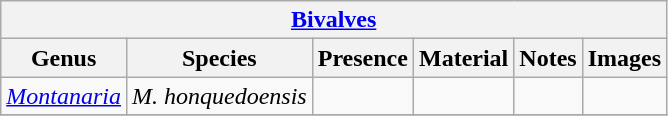<table class="wikitable" align="center">
<tr>
<th colspan="6" align="center"><strong><a href='#'>Bivalves</a></strong></th>
</tr>
<tr>
<th>Genus</th>
<th>Species</th>
<th>Presence</th>
<th><strong>Material</strong></th>
<th>Notes</th>
<th>Images</th>
</tr>
<tr>
<td><em><a href='#'>Montanaria</a></em></td>
<td><em>M. honquedoensis</em></td>
<td></td>
<td></td>
<td></td>
<td></td>
</tr>
<tr>
</tr>
</table>
